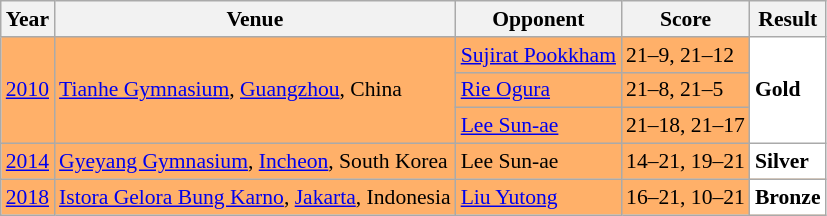<table class="sortable wikitable" style="font-size: 90%;">
<tr>
<th>Year</th>
<th>Venue</th>
<th>Opponent</th>
<th>Score</th>
<th>Result</th>
</tr>
<tr style="background:#FFB069">
<td rowspan="3" align="center"><a href='#'>2010</a></td>
<td rowspan="3" align="left"><a href='#'>Tianhe Gymnasium</a>, <a href='#'>Guangzhou</a>, China</td>
<td> <a href='#'>Sujirat Pookkham</a></td>
<td>21–9, 21–12</td>
<td rowspan="3" style="text-align:left; background:white"> <strong>Gold</strong></td>
</tr>
<tr style="background:#FFB069">
<td> <a href='#'>Rie Ogura</a></td>
<td>21–8, 21–5</td>
</tr>
<tr style="background:#FFB069">
<td> <a href='#'>Lee Sun-ae</a></td>
<td>21–18, 21–17</td>
</tr>
<tr style="background:#FFB069">
<td align="center"><a href='#'>2014</a></td>
<td align="left"><a href='#'>Gyeyang Gymnasium</a>, <a href='#'>Incheon</a>, South Korea</td>
<td align="left"> Lee Sun-ae</td>
<td align="left">14–21, 19–21</td>
<td style="text-align:left; background:white"> <strong>Silver</strong></td>
</tr>
<tr style="background:#FFB069">
<td align="center"><a href='#'>2018</a></td>
<td align="left"><a href='#'>Istora Gelora Bung Karno</a>, <a href='#'>Jakarta</a>, Indonesia</td>
<td align="left"> <a href='#'>Liu Yutong</a></td>
<td align="left">16–21, 10–21</td>
<td style="text-align:left; background:white"> <strong>Bronze</strong></td>
</tr>
</table>
